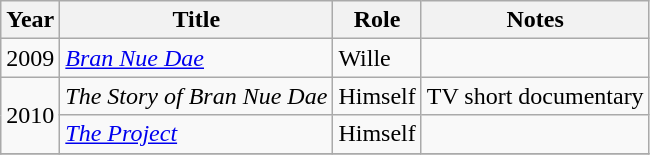<table class="wikitable sortable">
<tr>
<th>Year</th>
<th>Title</th>
<th>Role</th>
<th>Notes</th>
</tr>
<tr>
<td>2009</td>
<td><em><a href='#'>Bran Nue Dae</a></em></td>
<td>Wille</td>
<td></td>
</tr>
<tr>
<td rowspan="2">2010</td>
<td><em>The Story of Bran Nue Dae</em></td>
<td>Himself</td>
<td>TV short documentary</td>
</tr>
<tr>
<td><em><a href='#'>The Project</a></em></td>
<td>Himself</td>
<td></td>
</tr>
<tr>
</tr>
</table>
